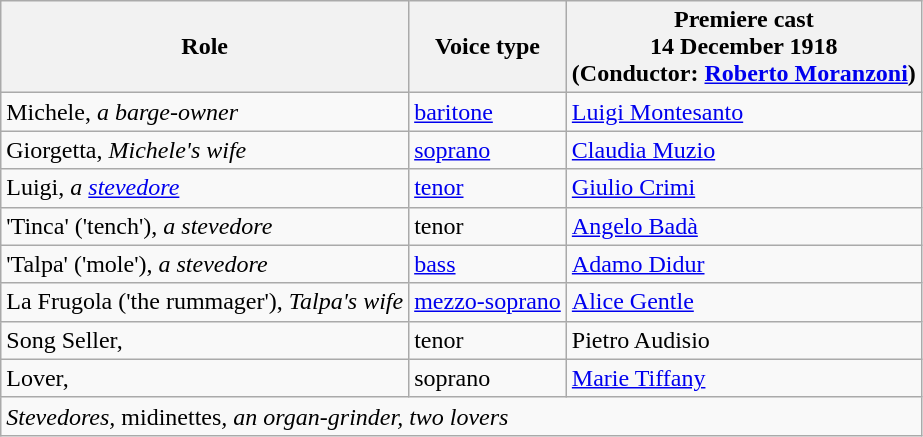<table class="wikitable">
<tr>
<th>Role</th>
<th>Voice type</th>
<th>Premiere cast<br>14 December 1918<br>(Conductor: <a href='#'>Roberto Moranzoni</a>)</th>
</tr>
<tr>
<td>Michele, <em>a barge-owner</em></td>
<td><a href='#'>baritone</a></td>
<td><a href='#'>Luigi Montesanto</a></td>
</tr>
<tr>
<td>Giorgetta, <em>Michele's wife</em></td>
<td><a href='#'>soprano</a></td>
<td><a href='#'>Claudia Muzio</a></td>
</tr>
<tr>
<td>Luigi, <em>a <a href='#'>stevedore</a></em></td>
<td><a href='#'>tenor</a></td>
<td><a href='#'>Giulio Crimi</a></td>
</tr>
<tr>
<td>'Tinca' ('tench'), <em>a stevedore</em></td>
<td>tenor</td>
<td><a href='#'>Angelo Badà</a></td>
</tr>
<tr>
<td>'Talpa' ('mole'), <em>a stevedore</em></td>
<td><a href='#'>bass</a></td>
<td><a href='#'>Adamo Didur</a></td>
</tr>
<tr>
<td>La Frugola ('the rummager'), <em>Talpa's wife</em></td>
<td><a href='#'>mezzo-soprano</a></td>
<td><a href='#'>Alice Gentle</a></td>
</tr>
<tr>
<td>Song Seller,</td>
<td>tenor</td>
<td>Pietro Audisio</td>
</tr>
<tr>
<td>Lover,</td>
<td>soprano</td>
<td><a href='#'>Marie Tiffany</a></td>
</tr>
<tr>
<td colspan="3"><em>Stevedores, </em>midinettes<em>, an organ-grinder, two lovers</em></td>
</tr>
</table>
